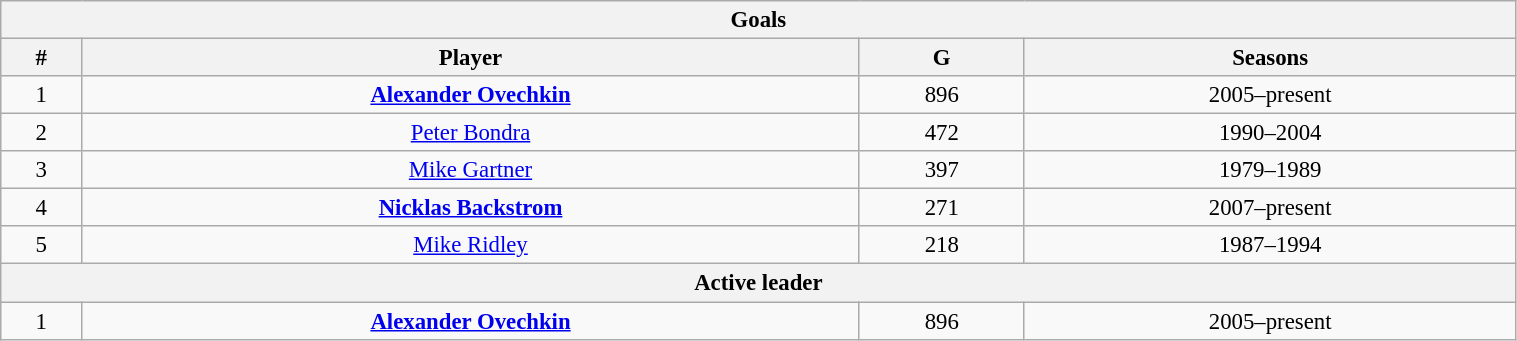<table class="wikitable" style="text-align: center; font-size: 95%" width="80%">
<tr>
<th colspan="4">Goals</th>
</tr>
<tr>
<th>#</th>
<th>Player</th>
<th>G</th>
<th>Seasons</th>
</tr>
<tr>
<td>1</td>
<td><strong><a href='#'>Alexander Ovechkin</a></strong></td>
<td>896</td>
<td>2005–present</td>
</tr>
<tr>
<td>2</td>
<td><a href='#'>Peter Bondra</a></td>
<td>472</td>
<td>1990–2004</td>
</tr>
<tr>
<td>3</td>
<td><a href='#'>Mike Gartner</a></td>
<td>397</td>
<td>1979–1989</td>
</tr>
<tr>
<td>4</td>
<td><strong><a href='#'>Nicklas Backstrom</a></strong></td>
<td>271</td>
<td>2007–present</td>
</tr>
<tr>
<td>5</td>
<td><a href='#'>Mike Ridley</a></td>
<td>218</td>
<td>1987–1994</td>
</tr>
<tr>
<th colspan="4">Active leader</th>
</tr>
<tr>
<td>1</td>
<td><strong><a href='#'>Alexander Ovechkin</a></strong></td>
<td>896</td>
<td>2005–present</td>
</tr>
</table>
